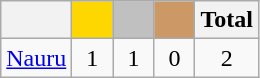<table class="wikitable">
<tr>
<th></th>
<th style="background-color:gold">        </th>
<th style="background-color:silver">      </th>
<th style="background-color:#CC9966">      </th>
<th>Total</th>
</tr>
<tr align="center">
<td> <a href='#'>Nauru</a></td>
<td>1</td>
<td>1</td>
<td>0</td>
<td>2</td>
</tr>
</table>
